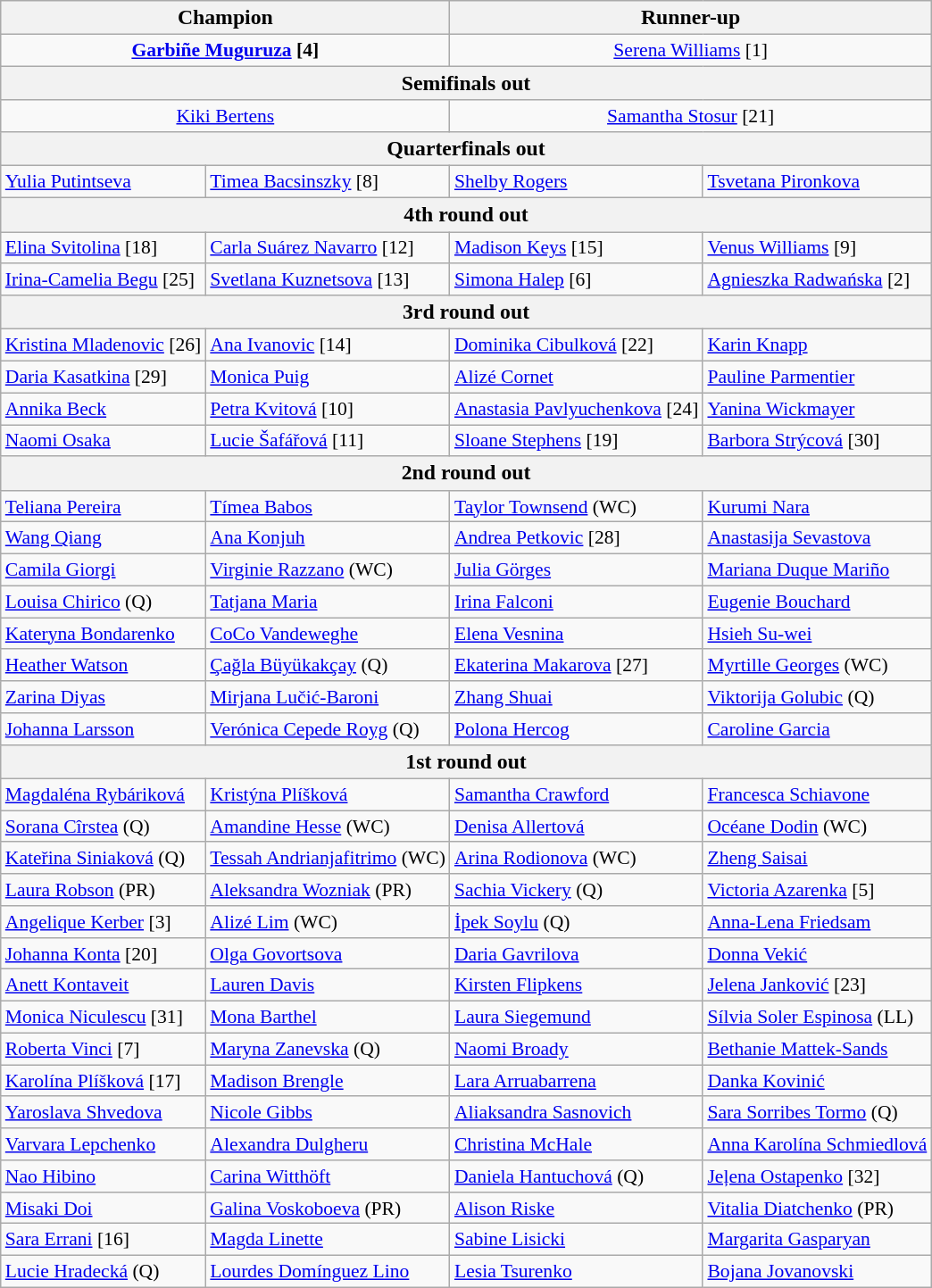<table class="wikitable collapsible collapsed" style="font-size:90%">
<tr style="font-size:110%">
<th colspan="2"><strong>Champion</strong></th>
<th colspan="2">Runner-up</th>
</tr>
<tr style="text-align:center;">
<td colspan="2"> <strong><a href='#'>Garbiñe Muguruza</a> [4]</strong></td>
<td colspan="2"> <a href='#'>Serena Williams</a> [1]</td>
</tr>
<tr style="font-size:110%">
<th colspan="4">Semifinals out</th>
</tr>
<tr style="text-align:center;">
<td colspan="2"> <a href='#'>Kiki Bertens</a></td>
<td colspan="2"> <a href='#'>Samantha Stosur</a> [21]</td>
</tr>
<tr style="font-size:110%">
<th colspan="4">Quarterfinals out</th>
</tr>
<tr>
<td> <a href='#'>Yulia Putintseva</a></td>
<td> <a href='#'>Timea Bacsinszky</a>  [8]</td>
<td> <a href='#'>Shelby Rogers</a></td>
<td> <a href='#'>Tsvetana Pironkova</a></td>
</tr>
<tr style="font-size:110%">
<th colspan="4">4th round out</th>
</tr>
<tr>
<td> <a href='#'>Elina Svitolina</a> [18]</td>
<td> <a href='#'>Carla Suárez Navarro</a> [12]</td>
<td> <a href='#'>Madison Keys</a> [15]</td>
<td> <a href='#'>Venus Williams</a> [9]</td>
</tr>
<tr>
<td> <a href='#'>Irina-Camelia Begu</a> [25]</td>
<td> <a href='#'>Svetlana Kuznetsova</a> [13]</td>
<td> <a href='#'>Simona Halep</a> [6]</td>
<td> <a href='#'>Agnieszka Radwańska</a> [2]</td>
</tr>
<tr style="font-size:110%">
<th colspan="4">3rd round out</th>
</tr>
<tr>
<td> <a href='#'>Kristina Mladenovic</a> [26]</td>
<td> <a href='#'>Ana Ivanovic</a> [14]</td>
<td> <a href='#'>Dominika Cibulková</a> [22]</td>
<td> <a href='#'>Karin Knapp</a></td>
</tr>
<tr>
<td> <a href='#'>Daria Kasatkina</a> [29]</td>
<td> <a href='#'>Monica Puig</a></td>
<td> <a href='#'>Alizé Cornet</a></td>
<td> <a href='#'>Pauline Parmentier</a></td>
</tr>
<tr>
<td> <a href='#'>Annika Beck</a></td>
<td> <a href='#'>Petra Kvitová</a> [10]</td>
<td> <a href='#'>Anastasia Pavlyuchenkova</a> [24]</td>
<td> <a href='#'>Yanina Wickmayer</a></td>
</tr>
<tr>
<td> <a href='#'>Naomi Osaka</a></td>
<td> <a href='#'>Lucie Šafářová</a> [11]</td>
<td> <a href='#'>Sloane Stephens</a> [19]</td>
<td> <a href='#'>Barbora Strýcová</a> [30]</td>
</tr>
<tr style="font-size:110%">
<th colspan="4">2nd round out</th>
</tr>
<tr>
<td> <a href='#'>Teliana Pereira</a></td>
<td> <a href='#'>Tímea Babos</a></td>
<td> <a href='#'>Taylor Townsend</a> (WC)</td>
<td> <a href='#'>Kurumi Nara</a></td>
</tr>
<tr>
<td> <a href='#'>Wang Qiang</a></td>
<td> <a href='#'>Ana Konjuh</a></td>
<td> <a href='#'>Andrea Petkovic</a> [28]</td>
<td> <a href='#'>Anastasija Sevastova</a></td>
</tr>
<tr>
<td> <a href='#'>Camila Giorgi</a></td>
<td> <a href='#'>Virginie Razzano</a> (WC)</td>
<td> <a href='#'>Julia Görges</a></td>
<td> <a href='#'>Mariana Duque Mariño</a></td>
</tr>
<tr>
<td> <a href='#'>Louisa Chirico</a> (Q)</td>
<td> <a href='#'>Tatjana Maria</a></td>
<td> <a href='#'>Irina Falconi</a></td>
<td> <a href='#'>Eugenie Bouchard</a></td>
</tr>
<tr>
<td> <a href='#'>Kateryna Bondarenko</a></td>
<td> <a href='#'>CoCo Vandeweghe</a></td>
<td> <a href='#'>Elena Vesnina</a></td>
<td> <a href='#'>Hsieh Su-wei</a></td>
</tr>
<tr>
<td> <a href='#'>Heather Watson</a></td>
<td> <a href='#'>Çağla Büyükakçay</a> (Q)</td>
<td> <a href='#'>Ekaterina Makarova</a> [27]</td>
<td> <a href='#'>Myrtille Georges</a> (WC)</td>
</tr>
<tr>
<td> <a href='#'>Zarina Diyas</a></td>
<td> <a href='#'>Mirjana Lučić-Baroni</a></td>
<td> <a href='#'>Zhang Shuai</a></td>
<td> <a href='#'>Viktorija Golubic</a> (Q)</td>
</tr>
<tr>
<td> <a href='#'>Johanna Larsson</a></td>
<td> <a href='#'>Verónica Cepede Royg</a> (Q)</td>
<td> <a href='#'>Polona Hercog</a></td>
<td> <a href='#'>Caroline Garcia</a></td>
</tr>
<tr style="font-size:110%">
<th colspan="4">1st round out</th>
</tr>
<tr>
<td> <a href='#'>Magdaléna Rybáriková</a></td>
<td> <a href='#'>Kristýna Plíšková</a></td>
<td> <a href='#'>Samantha Crawford</a></td>
<td> <a href='#'>Francesca Schiavone</a></td>
</tr>
<tr>
<td> <a href='#'>Sorana Cîrstea</a> (Q)</td>
<td> <a href='#'>Amandine Hesse</a> (WC)</td>
<td> <a href='#'>Denisa Allertová</a></td>
<td> <a href='#'>Océane Dodin</a> (WC)</td>
</tr>
<tr>
<td> <a href='#'>Kateřina Siniaková</a> (Q)</td>
<td> <a href='#'>Tessah Andrianjafitrimo</a> (WC)</td>
<td> <a href='#'>Arina Rodionova</a> (WC)</td>
<td> <a href='#'>Zheng Saisai</a></td>
</tr>
<tr>
<td> <a href='#'>Laura Robson</a> (PR)</td>
<td> <a href='#'>Aleksandra Wozniak</a> (PR)</td>
<td> <a href='#'>Sachia Vickery</a> (Q)</td>
<td> <a href='#'>Victoria Azarenka</a> [5]</td>
</tr>
<tr>
<td> <a href='#'>Angelique Kerber</a> [3]</td>
<td> <a href='#'>Alizé Lim</a> (WC)</td>
<td> <a href='#'>İpek Soylu</a> (Q)</td>
<td> <a href='#'>Anna-Lena Friedsam</a></td>
</tr>
<tr>
<td> <a href='#'>Johanna Konta</a> [20]</td>
<td> <a href='#'>Olga Govortsova</a></td>
<td> <a href='#'>Daria Gavrilova</a></td>
<td> <a href='#'>Donna Vekić</a></td>
</tr>
<tr>
<td> <a href='#'>Anett Kontaveit</a></td>
<td> <a href='#'>Lauren Davis</a></td>
<td> <a href='#'>Kirsten Flipkens</a></td>
<td> <a href='#'>Jelena Janković</a> [23]</td>
</tr>
<tr>
<td> <a href='#'>Monica Niculescu</a> [31]</td>
<td> <a href='#'>Mona Barthel</a></td>
<td> <a href='#'>Laura Siegemund</a></td>
<td> <a href='#'>Sílvia Soler Espinosa</a> (LL)</td>
</tr>
<tr>
<td> <a href='#'>Roberta Vinci</a> [7]</td>
<td> <a href='#'>Maryna Zanevska</a> (Q)</td>
<td> <a href='#'>Naomi Broady</a></td>
<td> <a href='#'>Bethanie Mattek-Sands</a></td>
</tr>
<tr>
<td> <a href='#'>Karolína Plíšková</a> [17]</td>
<td> <a href='#'>Madison Brengle</a></td>
<td> <a href='#'>Lara Arruabarrena</a></td>
<td> <a href='#'>Danka Kovinić</a></td>
</tr>
<tr>
<td> <a href='#'>Yaroslava Shvedova</a></td>
<td> <a href='#'>Nicole Gibbs</a></td>
<td> <a href='#'>Aliaksandra Sasnovich</a></td>
<td> <a href='#'>Sara Sorribes Tormo</a> (Q)</td>
</tr>
<tr>
<td> <a href='#'>Varvara Lepchenko</a></td>
<td> <a href='#'>Alexandra Dulgheru</a></td>
<td> <a href='#'>Christina McHale</a></td>
<td> <a href='#'>Anna Karolína Schmiedlová</a></td>
</tr>
<tr>
<td> <a href='#'>Nao Hibino</a></td>
<td> <a href='#'>Carina Witthöft</a></td>
<td> <a href='#'>Daniela Hantuchová</a> (Q)</td>
<td> <a href='#'>Jeļena Ostapenko</a> [32]</td>
</tr>
<tr>
<td> <a href='#'>Misaki Doi</a></td>
<td> <a href='#'>Galina Voskoboeva</a> (PR)</td>
<td> <a href='#'>Alison Riske</a></td>
<td> <a href='#'>Vitalia Diatchenko</a> (PR)</td>
</tr>
<tr>
<td> <a href='#'>Sara Errani</a> [16]</td>
<td> <a href='#'>Magda Linette</a></td>
<td> <a href='#'>Sabine Lisicki</a></td>
<td> <a href='#'>Margarita Gasparyan</a></td>
</tr>
<tr>
<td> <a href='#'>Lucie Hradecká</a> (Q)</td>
<td> <a href='#'>Lourdes Domínguez Lino</a></td>
<td> <a href='#'>Lesia Tsurenko</a></td>
<td> <a href='#'>Bojana Jovanovski</a></td>
</tr>
</table>
